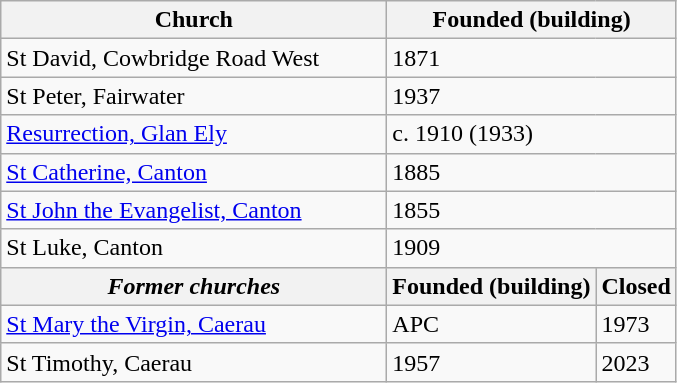<table class="wikitable">
<tr>
<th width="250">Church</th>
<th colspan="2">Founded (building)</th>
</tr>
<tr>
<td>St David, Cowbridge Road West</td>
<td colspan="2">1871</td>
</tr>
<tr>
<td>St Peter, Fairwater</td>
<td colspan="2">1937</td>
</tr>
<tr>
<td><a href='#'>Resurrection, Glan Ely</a></td>
<td colspan="2">c. 1910 (1933)</td>
</tr>
<tr>
<td><a href='#'>St Catherine, Canton</a></td>
<td colspan="2">1885</td>
</tr>
<tr>
<td><a href='#'>St John the Evangelist, Canton</a></td>
<td colspan="2">1855</td>
</tr>
<tr>
<td>St Luke, Canton</td>
<td colspan="2">1909</td>
</tr>
<tr>
<th><em>Former churches</em></th>
<th>Founded (building)</th>
<th>Closed</th>
</tr>
<tr>
<td><a href='#'>St Mary the Virgin, Caerau</a></td>
<td>APC</td>
<td>1973</td>
</tr>
<tr>
<td>St Timothy, Caerau</td>
<td>1957</td>
<td>2023</td>
</tr>
</table>
